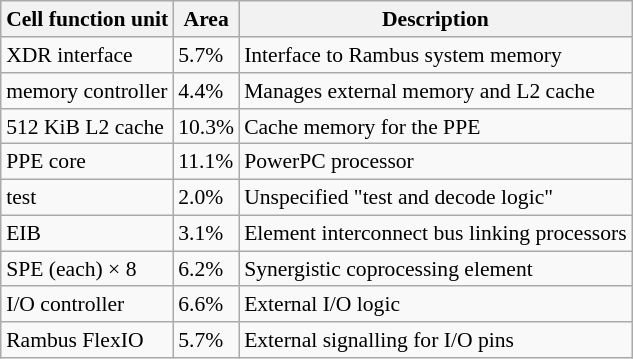<table class="wikitable" align="right" style="font-size:90%">
<tr>
<th>Cell function unit</th>
<th>Area</th>
<th>Description</th>
</tr>
<tr>
<td>XDR interface</td>
<td>5.7%</td>
<td>Interface to Rambus system memory</td>
</tr>
<tr>
<td>memory controller</td>
<td>4.4%</td>
<td>Manages external memory and L2 cache</td>
</tr>
<tr>
<td>512 KiB L2 cache</td>
<td>10.3%</td>
<td>Cache memory for the PPE</td>
</tr>
<tr>
<td>PPE core</td>
<td>11.1%</td>
<td>PowerPC processor</td>
</tr>
<tr>
<td>test</td>
<td>2.0%</td>
<td>Unspecified "test and decode logic"</td>
</tr>
<tr>
<td>EIB</td>
<td>3.1%</td>
<td>Element interconnect bus linking processors</td>
</tr>
<tr>
<td>SPE (each) × 8</td>
<td>6.2%</td>
<td>Synergistic coprocessing element</td>
</tr>
<tr>
<td>I/O controller</td>
<td>6.6%</td>
<td>External I/O logic</td>
</tr>
<tr>
<td>Rambus FlexIO</td>
<td>5.7%</td>
<td>External signalling for I/O pins</td>
</tr>
</table>
